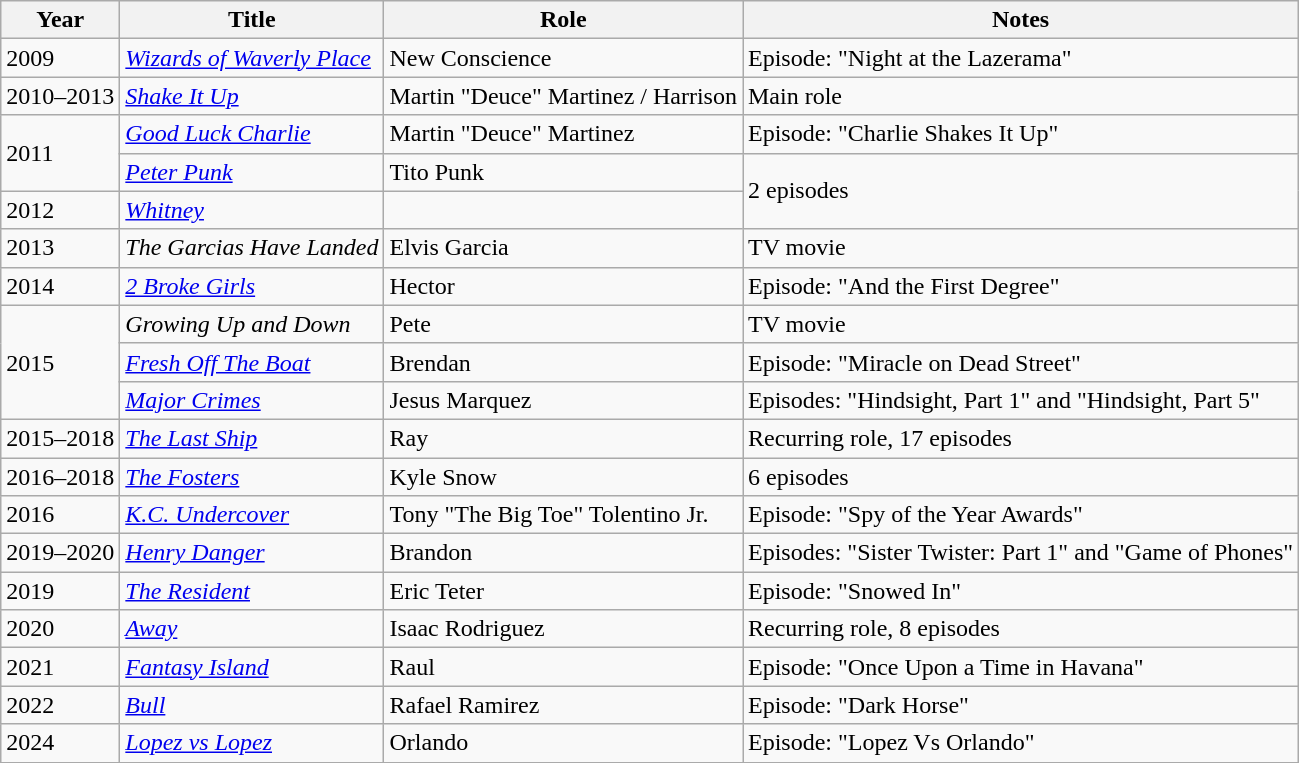<table class="wikitable sortable">
<tr>
<th>Year</th>
<th>Title</th>
<th>Role</th>
<th>Notes</th>
</tr>
<tr>
<td>2009</td>
<td><em><a href='#'>Wizards of Waverly Place</a></em></td>
<td>New Conscience</td>
<td>Episode: "Night at the Lazerama"</td>
</tr>
<tr>
<td>2010–2013</td>
<td><em><a href='#'>Shake It Up</a></em></td>
<td>Martin "Deuce" Martinez / Harrison</td>
<td>Main role</td>
</tr>
<tr>
<td rowspan=2>2011</td>
<td><em><a href='#'>Good Luck Charlie</a></em></td>
<td>Martin "Deuce" Martinez</td>
<td>Episode: "Charlie Shakes It Up"</td>
</tr>
<tr>
<td><em><a href='#'>Peter Punk</a></em></td>
<td>Tito Punk</td>
<td rowspan=2>2 episodes</td>
</tr>
<tr>
<td>2012</td>
<td><em><a href='#'>Whitney</a></em></td>
<td></td>
</tr>
<tr>
<td>2013</td>
<td><em>The Garcias Have Landed</em></td>
<td>Elvis Garcia</td>
<td>TV movie</td>
</tr>
<tr>
<td>2014</td>
<td><em><a href='#'>2 Broke Girls</a></em></td>
<td>Hector</td>
<td>Episode: "And the First Degree"</td>
</tr>
<tr>
<td rowspan="3">2015</td>
<td><em>Growing Up and Down</em></td>
<td>Pete</td>
<td>TV movie</td>
</tr>
<tr>
<td><em><a href='#'>Fresh Off The Boat</a></em></td>
<td>Brendan</td>
<td>Episode: "Miracle on Dead Street"</td>
</tr>
<tr>
<td><em><a href='#'>Major Crimes</a></em></td>
<td>Jesus Marquez</td>
<td>Episodes: "Hindsight, Part 1" and "Hindsight, Part 5"</td>
</tr>
<tr>
<td>2015–2018</td>
<td><em><a href='#'>The Last Ship</a></em></td>
<td>Ray</td>
<td>Recurring role, 17 episodes</td>
</tr>
<tr>
<td>2016–2018</td>
<td><em><a href='#'>The Fosters</a></em></td>
<td>Kyle Snow</td>
<td>6 episodes</td>
</tr>
<tr>
<td>2016</td>
<td><em><a href='#'>K.C. Undercover</a></em></td>
<td>Tony "The Big Toe" Tolentino Jr.</td>
<td>Episode: "Spy of the Year Awards"</td>
</tr>
<tr>
<td>2019–2020</td>
<td><em><a href='#'>Henry Danger</a></em></td>
<td>Brandon</td>
<td>Episodes: "Sister Twister: Part 1" and "Game of Phones"</td>
</tr>
<tr>
<td>2019</td>
<td><em><a href='#'>The Resident</a></em></td>
<td>Eric Teter</td>
<td>Episode: "Snowed In"</td>
</tr>
<tr>
<td>2020</td>
<td><em><a href='#'>Away</a></em></td>
<td>Isaac Rodriguez</td>
<td>Recurring role, 8 episodes</td>
</tr>
<tr>
<td>2021</td>
<td><em><a href='#'>Fantasy Island</a></em></td>
<td>Raul</td>
<td>Episode: "Once Upon a Time in Havana"</td>
</tr>
<tr>
<td>2022</td>
<td><em><a href='#'>Bull</a></em></td>
<td>Rafael Ramirez</td>
<td>Episode: "Dark Horse"</td>
</tr>
<tr>
<td>2024</td>
<td><em><a href='#'>Lopez vs Lopez</a></em></td>
<td>Orlando</td>
<td>Episode: "Lopez Vs Orlando"</td>
</tr>
</table>
